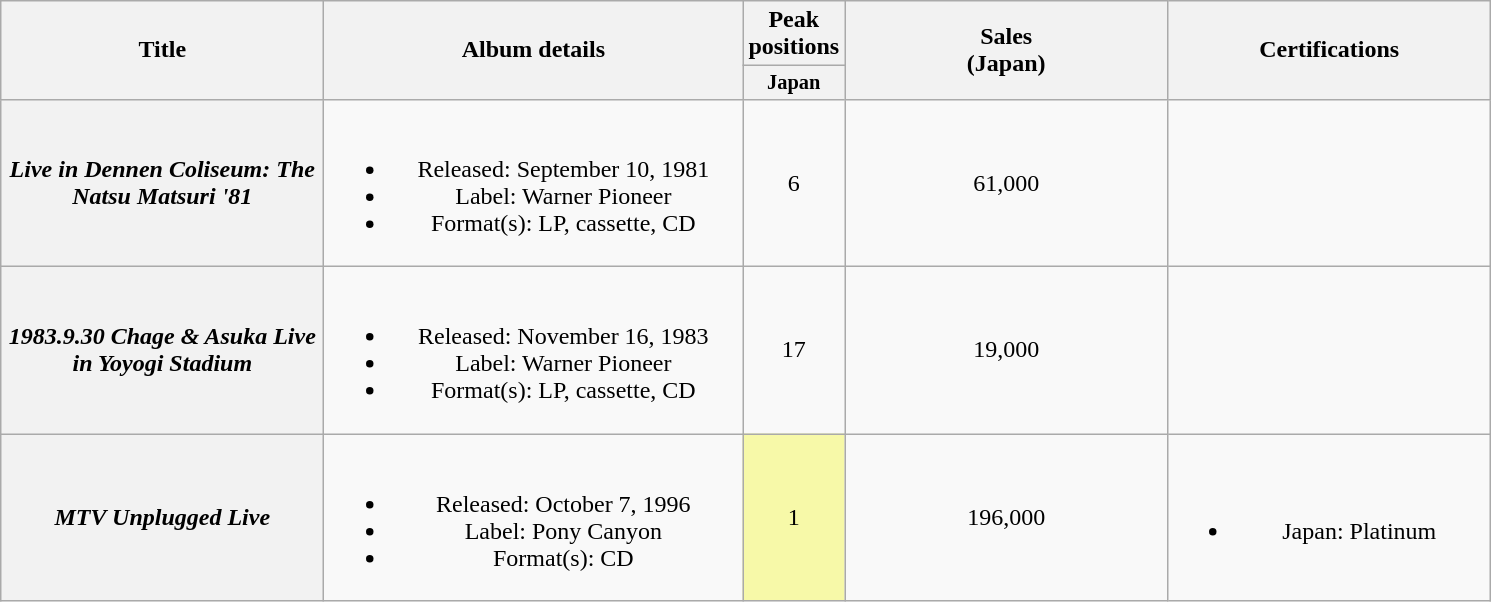<table class="wikitable plainrowheaders" style="text-align:center;">
<tr>
<th style="width:13em;" rowspan="2">Title</th>
<th style="width:17em;" rowspan="2">Album details</th>
<th colspan="1">Peak positions</th>
<th style="width:13em;" rowspan="2">Sales<br>(Japan)<br></th>
<th style="width:13em;" rowspan="2">Certifications</th>
</tr>
<tr>
<th style="width:3em;font-size:85%">Japan<br></th>
</tr>
<tr>
<th scope="row"><em>Live in Dennen Coliseum: The Natsu Matsuri '81</em></th>
<td><br><ul><li>Released: September 10, 1981</li><li>Label: Warner Pioneer</li><li>Format(s): LP, cassette, CD</li></ul></td>
<td>6</td>
<td>61,000</td>
<td></td>
</tr>
<tr>
<th scope="row"><em>1983.9.30 Chage & Asuka Live in Yoyogi Stadium</em></th>
<td><br><ul><li>Released: November 16, 1983</li><li>Label: Warner Pioneer</li><li>Format(s): LP, cassette, CD</li></ul></td>
<td>17</td>
<td>19,000</td>
<td></td>
</tr>
<tr>
<th scope="row"><em>MTV Unplugged Live</em></th>
<td><br><ul><li>Released: October 7, 1996</li><li>Label: Pony Canyon</li><li>Format(s): CD</li></ul></td>
<td style="background:#f7f9a8;">1</td>
<td>196,000</td>
<td><br><ul><li>Japan: Platinum</li></ul></td>
</tr>
</table>
